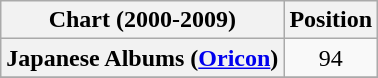<table class="wikitable plainrowheaders">
<tr>
<th>Chart (2000-2009)</th>
<th>Position</th>
</tr>
<tr>
<th scope="row">Japanese Albums (<a href='#'>Oricon</a>)</th>
<td style="text-align:center;">94</td>
</tr>
<tr>
</tr>
</table>
